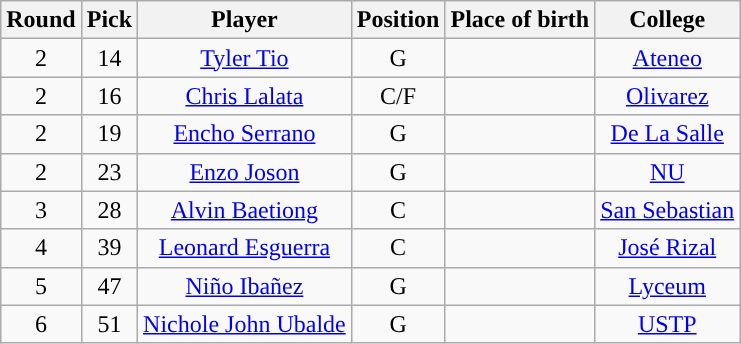<table class="wikitable sortable sortable" style="text-align:center">
<tr>
<th>Round</th>
<th>Pick</th>
<th>Player</th>
<th>Position</th>
<th>Place of birth</th>
<th>College</th>
</tr>
<tr>
<td>2</td>
<td>14</td>
<td><a href='#'>Tyler Tio</a></td>
<td>G</td>
<td></td>
<td><a href='#'>Ateneo</a></td>
</tr>
<tr>
<td>2</td>
<td>16</td>
<td><a href='#'>Chris Lalata</a></td>
<td>C/F</td>
<td></td>
<td><a href='#'>Olivarez</a></td>
</tr>
<tr>
<td>2</td>
<td>19</td>
<td><a href='#'>Encho Serrano</a></td>
<td>G</td>
<td></td>
<td><a href='#'>De La Salle</a></td>
</tr>
<tr>
<td>2</td>
<td>23</td>
<td><a href='#'>Enzo Joson</a></td>
<td>G</td>
<td></td>
<td><a href='#'>NU</a></td>
</tr>
<tr>
<td>3</td>
<td>28</td>
<td><a href='#'>Alvin Baetiong</a></td>
<td>C</td>
<td></td>
<td><a href='#'>San Sebastian</a></td>
</tr>
<tr>
<td>4</td>
<td>39</td>
<td><a href='#'>Leonard Esguerra</a></td>
<td>C</td>
<td></td>
<td><a href='#'>José Rizal</a></td>
</tr>
<tr>
<td>5</td>
<td>47</td>
<td><a href='#'>Niño Ibañez</a></td>
<td>G</td>
<td></td>
<td><a href='#'>Lyceum</a></td>
</tr>
<tr>
<td>6</td>
<td>51</td>
<td><a href='#'>Nichole John Ubalde</a></td>
<td>G</td>
<td></td>
<td><a href='#'>USTP</a></td>
</tr>
</table>
